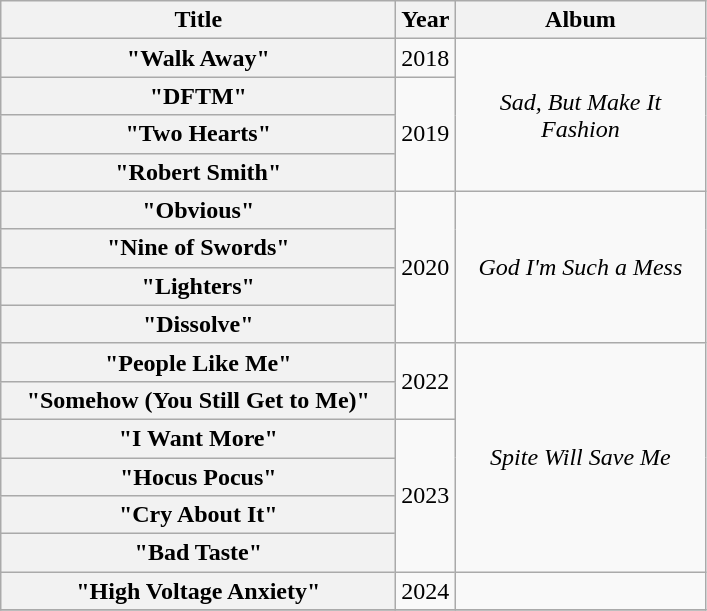<table class="wikitable plainrowheaders" style="text-align:center;">
<tr>
<th scope="col" rowspan="1" style="width:16em;">Title</th>
<th scope="col" rowspan="1" style="width:1em;">Year</th>
<th scope="col" rowspan="1" style="width:10em;">Album</th>
</tr>
<tr>
<th scope="row">"Walk Away"</th>
<td>2018</td>
<td rowspan="4"><em>Sad, But Make It Fashion</em></td>
</tr>
<tr>
<th scope="row">"DFTM"</th>
<td rowspan="3">2019</td>
</tr>
<tr>
<th scope="row">"Two Hearts"</th>
</tr>
<tr>
<th scope="row">"Robert Smith"</th>
</tr>
<tr>
<th scope="row">"Obvious"</th>
<td rowspan="4">2020</td>
<td rowspan="4"><em>God I'm Such a Mess</em></td>
</tr>
<tr>
<th scope="row">"Nine of Swords"</th>
</tr>
<tr>
<th scope="row">"Lighters"</th>
</tr>
<tr>
<th scope="row">"Dissolve"</th>
</tr>
<tr>
<th scope="row">"People Like Me"</th>
<td rowspan="2">2022</td>
<td rowspan="6"><em>Spite Will Save Me</em></td>
</tr>
<tr>
<th scope="row">"Somehow (You Still Get to Me)"</th>
</tr>
<tr>
<th scope="row">"I Want More"</th>
<td rowspan="4">2023</td>
</tr>
<tr>
<th scope="row">"Hocus Pocus"</th>
</tr>
<tr>
<th scope="row">"Cry About It"</th>
</tr>
<tr>
<th scope="row">"Bad Taste"</th>
</tr>
<tr>
<th scope="row">"High Voltage Anxiety"</th>
<td>2024</td>
<td></td>
</tr>
<tr>
</tr>
</table>
